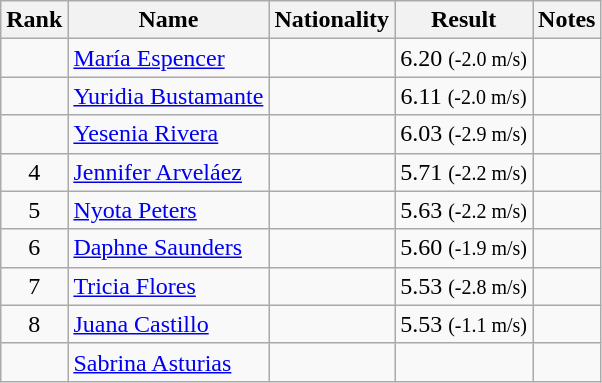<table class="wikitable sortable" style="text-align:center">
<tr>
<th>Rank</th>
<th>Name</th>
<th>Nationality</th>
<th>Result</th>
<th>Notes</th>
</tr>
<tr>
<td></td>
<td align=left><a href='#'>María Espencer</a></td>
<td align=left></td>
<td>6.20 <small>(-2.0 m/s)</small></td>
<td></td>
</tr>
<tr>
<td></td>
<td align=left><a href='#'>Yuridia Bustamante</a></td>
<td align=left></td>
<td>6.11 <small>(-2.0 m/s)</small></td>
<td></td>
</tr>
<tr>
<td></td>
<td align=left><a href='#'>Yesenia Rivera</a></td>
<td align=left></td>
<td>6.03 <small>(-2.9 m/s)</small></td>
<td></td>
</tr>
<tr>
<td>4</td>
<td align=left><a href='#'>Jennifer Arveláez</a></td>
<td align=left></td>
<td>5.71 <small>(-2.2 m/s)</small></td>
<td></td>
</tr>
<tr>
<td>5</td>
<td align=left><a href='#'>Nyota Peters</a></td>
<td align=left></td>
<td>5.63 <small>(-2.2 m/s)</small></td>
<td></td>
</tr>
<tr>
<td>6</td>
<td align=left><a href='#'>Daphne Saunders</a></td>
<td align=left></td>
<td>5.60 <small>(-1.9 m/s)</small></td>
<td></td>
</tr>
<tr>
<td>7</td>
<td align=left><a href='#'>Tricia Flores</a></td>
<td align=left></td>
<td>5.53 <small>(-2.8 m/s)</small></td>
<td></td>
</tr>
<tr>
<td>8</td>
<td align=left><a href='#'>Juana Castillo</a></td>
<td align=left></td>
<td>5.53 <small>(-1.1 m/s)</small></td>
<td></td>
</tr>
<tr>
<td></td>
<td align=left><a href='#'>Sabrina Asturias</a></td>
<td align=left></td>
<td></td>
<td></td>
</tr>
</table>
